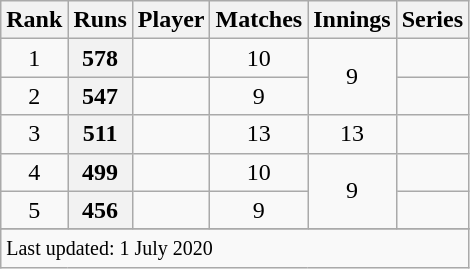<table class="wikitable plainrowheaders sortable">
<tr>
<th scope=col>Rank</th>
<th scope=col>Runs</th>
<th scope=col>Player</th>
<th scope=col>Matches</th>
<th scope=col>Innings</th>
<th scope=col>Series</th>
</tr>
<tr>
<td align=center>1</td>
<th scope=row style="text-align:center;">578</th>
<td></td>
<td align=center>10</td>
<td align=center rowspan=2>9</td>
<td></td>
</tr>
<tr>
<td align=center>2</td>
<th scope=row style=text-align:center;>547</th>
<td></td>
<td align=center>9</td>
<td></td>
</tr>
<tr>
<td align=center>3</td>
<th scope=row style=text-align:center;>511</th>
<td></td>
<td align=center>13</td>
<td align=center>13</td>
<td></td>
</tr>
<tr>
<td align=center>4</td>
<th scope=row style=text-align:center;>499</th>
<td></td>
<td align=center>10</td>
<td align=center rowspan=2>9</td>
<td></td>
</tr>
<tr>
<td align=center>5</td>
<th scope=row style=text-align:center;>456</th>
<td></td>
<td align=center>9</td>
<td></td>
</tr>
<tr>
</tr>
<tr class=sortbottom>
<td colspan=6><small>Last updated: 1 July 2020</small></td>
</tr>
</table>
